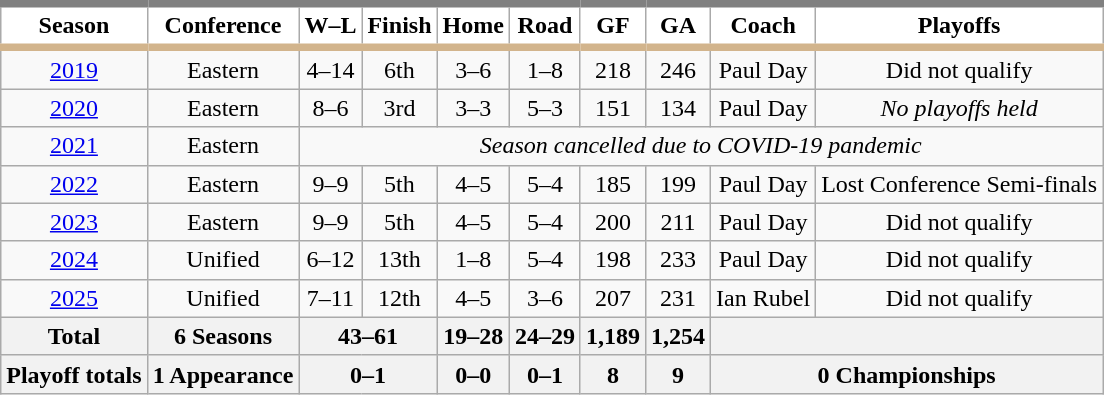<table class=wikitable style="text-align:center;">
<tr>
<th style="background:#FFFFFF;border-top:grey 5px solid;border-bottom:tan 5px solid;">Season</th>
<th style="background:#FFFFFF;border-top:grey 5px solid;border-bottom:tan 5px solid;">Conference</th>
<th style="background:#FFFFFF;border-top:grey 5px solid;border-bottom:tan 5px solid;">W–L</th>
<th style="background:#FFFFFF;border-top:grey 5px solid;border-bottom:tan 5px solid;">Finish</th>
<th style="background:#FFFFFF;border-top:grey 5px solid;border-bottom:tan 5px solid;">Home</th>
<th style="background:#FFFFFF;border-top:grey 5px solid;border-bottom:tan 5px solid;">Road</th>
<th style="background:#FFFFFF;border-top:grey 5px solid;border-bottom:tan 5px solid;">GF</th>
<th style="background:#FFFFFF;border-top:greY 5px solid;border-bottom:tan 5px solid;">GA</th>
<th style="background:#FFFFFF;border-top:grey 5px solid;border-bottom:tan 5px solid;">Coach</th>
<th style="background:#FFFFFF;border-top:grey 5px solid;border-bottom:tan 5px solid;">Playoffs</th>
</tr>
<tr>
<td><a href='#'>2019</a></td>
<td>Eastern</td>
<td>4–14</td>
<td>6th</td>
<td>3–6</td>
<td>1–8</td>
<td>218</td>
<td>246</td>
<td>Paul Day</td>
<td>Did not qualify</td>
</tr>
<tr>
<td><a href='#'>2020</a></td>
<td>Eastern</td>
<td>8–6</td>
<td>3rd</td>
<td>3–3</td>
<td>5–3</td>
<td>151</td>
<td>134</td>
<td>Paul Day</td>
<td><em>No playoffs held</em></td>
</tr>
<tr>
<td><a href='#'>2021</a></td>
<td>Eastern</td>
<td colspan="8"><em>Season cancelled due to COVID-19 pandemic</em></td>
</tr>
<tr>
<td><a href='#'>2022</a></td>
<td>Eastern</td>
<td>9–9</td>
<td>5th</td>
<td>4–5</td>
<td>5–4</td>
<td>185</td>
<td>199</td>
<td>Paul Day</td>
<td>Lost Conference Semi-finals</td>
</tr>
<tr>
<td><a href='#'>2023</a></td>
<td>Eastern</td>
<td>9–9</td>
<td>5th</td>
<td>4–5</td>
<td>5–4</td>
<td>200</td>
<td>211</td>
<td>Paul Day</td>
<td>Did not qualify</td>
</tr>
<tr>
<td><a href='#'>2024</a></td>
<td>Unified</td>
<td>6–12</td>
<td>13th</td>
<td>1–8</td>
<td>5–4</td>
<td>198</td>
<td>233</td>
<td>Paul Day</td>
<td>Did not qualify</td>
</tr>
<tr>
<td><a href='#'>2025</a></td>
<td>Unified</td>
<td>7–11</td>
<td>12th</td>
<td>4–5</td>
<td>3–6</td>
<td>207</td>
<td>231</td>
<td>Ian Rubel</td>
<td>Did not qualify</td>
</tr>
<tr>
<th>Total</th>
<th>6 Seasons</th>
<th colspan="2">43–61</th>
<th>19–28</th>
<th>24–29</th>
<th>1,189</th>
<th>1,254</th>
<th colspan="2"></th>
</tr>
<tr>
<th>Playoff totals</th>
<th>1 Appearance</th>
<th colspan="2">0–1</th>
<th>0–0</th>
<th>0–1</th>
<th>8</th>
<th>9</th>
<th colspan="2">0 Championships</th>
</tr>
</table>
